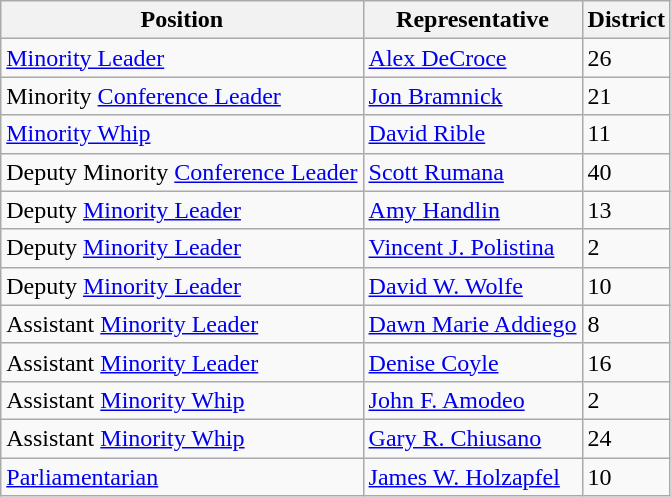<table class=wikitable>
<tr>
<th>Position</th>
<th>Representative</th>
<th>District</th>
</tr>
<tr>
<td><a href='#'>Minority Leader</a></td>
<td><a href='#'>Alex DeCroce</a></td>
<td>26</td>
</tr>
<tr>
<td>Minority <a href='#'>Conference Leader</a></td>
<td><a href='#'>Jon Bramnick</a></td>
<td>21</td>
</tr>
<tr>
<td><a href='#'>Minority Whip</a></td>
<td><a href='#'>David Rible</a></td>
<td>11</td>
</tr>
<tr>
<td>Deputy Minority <a href='#'>Conference Leader</a></td>
<td><a href='#'>Scott Rumana</a></td>
<td>40</td>
</tr>
<tr>
<td>Deputy <a href='#'>Minority Leader</a></td>
<td><a href='#'>Amy Handlin</a></td>
<td>13</td>
</tr>
<tr>
<td>Deputy <a href='#'>Minority Leader</a></td>
<td><a href='#'>Vincent J. Polistina</a></td>
<td>2</td>
</tr>
<tr>
<td>Deputy <a href='#'>Minority Leader</a></td>
<td><a href='#'>David W. Wolfe</a></td>
<td>10</td>
</tr>
<tr>
<td>Assistant <a href='#'>Minority Leader</a></td>
<td><a href='#'>Dawn Marie Addiego</a></td>
<td>8</td>
</tr>
<tr>
<td>Assistant <a href='#'>Minority Leader</a></td>
<td><a href='#'>Denise Coyle</a></td>
<td>16</td>
</tr>
<tr>
<td>Assistant <a href='#'>Minority Whip</a></td>
<td><a href='#'>John F. Amodeo</a></td>
<td>2</td>
</tr>
<tr>
<td>Assistant <a href='#'>Minority Whip</a></td>
<td><a href='#'>Gary R. Chiusano</a></td>
<td>24</td>
</tr>
<tr>
<td><a href='#'>Parliamentarian</a></td>
<td><a href='#'>James W. Holzapfel</a></td>
<td>10</td>
</tr>
</table>
